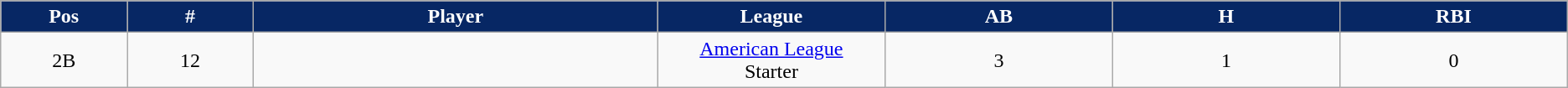<table class="wikitable sortable">
<tr>
<th style="background:#072764;color:white;" width="5%">Pos</th>
<th style="background:#072764;color:white;" width="5%">#</th>
<th style="background:#072764;color:white;" width="16%">Player</th>
<th style="background:#072764;color:white;" width="9%">League</th>
<th style="background:#072764;color:white;" width="9%">AB</th>
<th style="background:#072764;color:white;" width="9%">H</th>
<th style="background:#072764;color:white;" width="9%">RBI</th>
</tr>
<tr align="center">
<td>2B</td>
<td>12</td>
<td></td>
<td><a href='#'>American League</a><br>Starter</td>
<td>3</td>
<td>1</td>
<td>0</td>
</tr>
</table>
